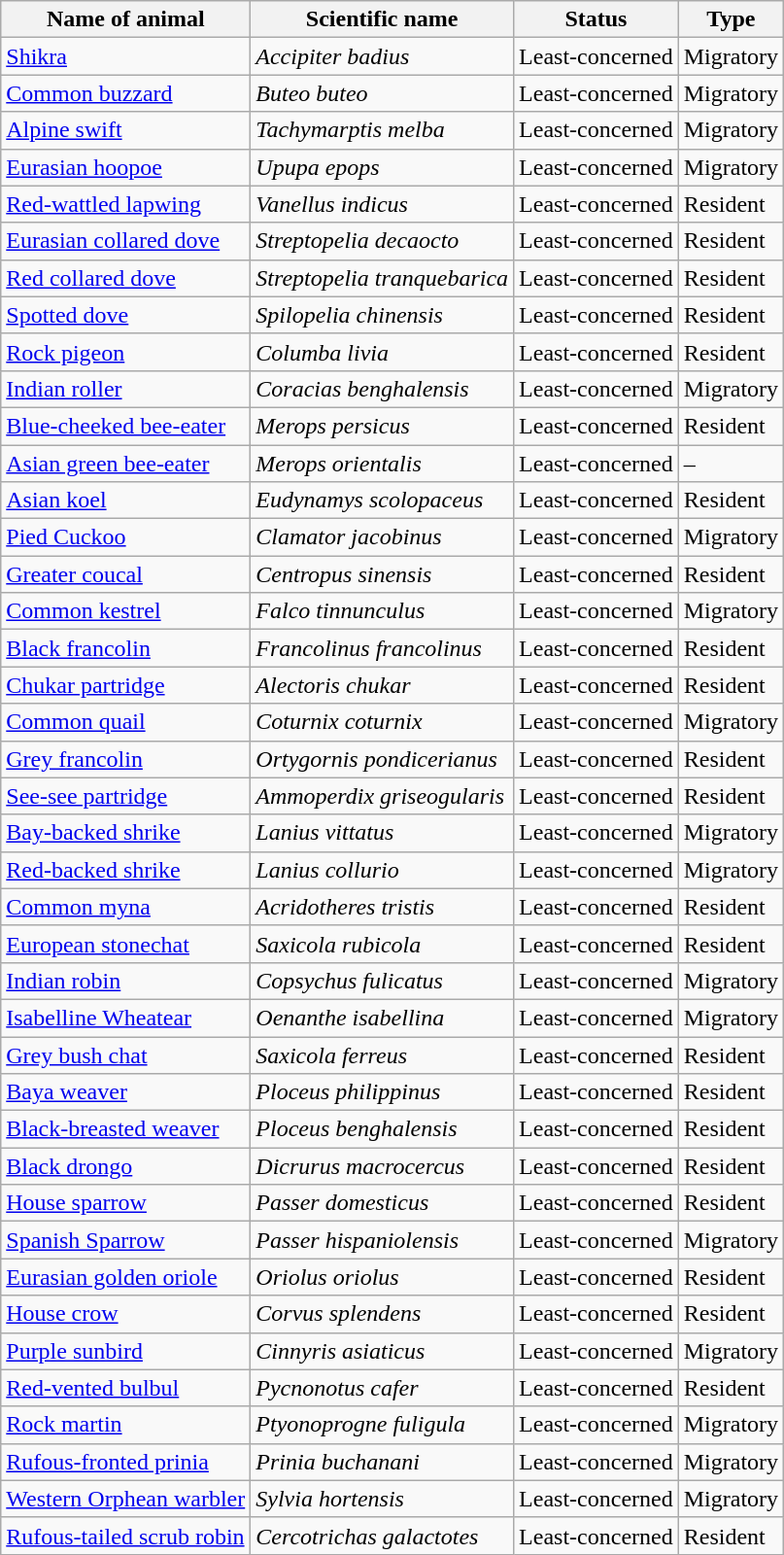<table class="wikitable sortable">
<tr>
<th align=center>Name of animal</th>
<th align=center>Scientific name</th>
<th align=center>Status</th>
<th align=center>Type</th>
</tr>
<tr>
<td><a href='#'>Shikra</a></td>
<td><em>Accipiter badius</em></td>
<td>Least-concerned</td>
<td>Migratory</td>
</tr>
<tr>
<td><a href='#'>Common buzzard</a></td>
<td><em>Buteo buteo</em></td>
<td>Least-concerned</td>
<td>Migratory</td>
</tr>
<tr>
<td><a href='#'>Alpine swift</a></td>
<td><em>Tachymarptis melba</em></td>
<td>Least-concerned</td>
<td>Migratory</td>
</tr>
<tr>
<td><a href='#'>Eurasian hoopoe</a></td>
<td><em>Upupa epops</em></td>
<td>Least-concerned</td>
<td>Migratory</td>
</tr>
<tr>
<td><a href='#'>Red-wattled lapwing</a></td>
<td><em>Vanellus indicus</em></td>
<td>Least-concerned</td>
<td>Resident</td>
</tr>
<tr>
<td><a href='#'>Eurasian collared dove</a></td>
<td><em>Streptopelia decaocto</em></td>
<td>Least-concerned</td>
<td>Resident</td>
</tr>
<tr>
<td><a href='#'>Red collared dove</a></td>
<td><em>Streptopelia tranquebarica</em></td>
<td>Least-concerned</td>
<td>Resident</td>
</tr>
<tr>
<td><a href='#'>Spotted dove</a></td>
<td><em>Spilopelia chinensis</em></td>
<td>Least-concerned</td>
<td>Resident</td>
</tr>
<tr>
<td><a href='#'>Rock pigeon</a></td>
<td><em>Columba livia</em></td>
<td>Least-concerned</td>
<td>Resident</td>
</tr>
<tr>
<td><a href='#'>Indian roller</a></td>
<td><em>Coracias benghalensis</em></td>
<td>Least-concerned</td>
<td>Migratory</td>
</tr>
<tr>
<td><a href='#'>Blue-cheeked bee-eater</a></td>
<td><em>Merops persicus</em></td>
<td>Least-concerned</td>
<td>Resident</td>
</tr>
<tr>
<td><a href='#'>Asian green bee-eater</a></td>
<td><em>Merops orientalis</em></td>
<td>Least-concerned</td>
<td>–</td>
</tr>
<tr>
<td><a href='#'>Asian koel</a></td>
<td><em>Eudynamys scolopaceus</em></td>
<td>Least-concerned</td>
<td>Resident</td>
</tr>
<tr>
<td><a href='#'>Pied Cuckoo</a></td>
<td><em>Clamator jacobinus</em></td>
<td>Least-concerned</td>
<td>Migratory</td>
</tr>
<tr>
<td><a href='#'>Greater coucal</a></td>
<td><em>Centropus sinensis</em></td>
<td>Least-concerned</td>
<td>Resident</td>
</tr>
<tr>
<td><a href='#'>Common kestrel</a></td>
<td><em>Falco tinnunculus</em></td>
<td>Least-concerned</td>
<td>Migratory</td>
</tr>
<tr>
<td><a href='#'>Black francolin</a></td>
<td><em>Francolinus francolinus</em></td>
<td>Least-concerned</td>
<td>Resident</td>
</tr>
<tr>
<td><a href='#'>Chukar partridge</a></td>
<td><em>Alectoris chukar</em></td>
<td>Least-concerned</td>
<td>Resident</td>
</tr>
<tr>
<td><a href='#'>Common quail</a></td>
<td><em>Coturnix coturnix</em></td>
<td>Least-concerned</td>
<td>Migratory</td>
</tr>
<tr>
<td><a href='#'>Grey francolin</a></td>
<td><em>Ortygornis pondicerianus</em></td>
<td>Least-concerned</td>
<td>Resident</td>
</tr>
<tr>
<td><a href='#'>See-see partridge</a></td>
<td><em>Ammoperdix griseogularis</em></td>
<td>Least-concerned</td>
<td>Resident</td>
</tr>
<tr>
<td><a href='#'>Bay-backed shrike</a></td>
<td><em>Lanius vittatus</em></td>
<td>Least-concerned</td>
<td>Migratory</td>
</tr>
<tr>
<td><a href='#'>Red-backed shrike</a></td>
<td><em>Lanius collurio</em></td>
<td>Least-concerned</td>
<td>Migratory</td>
</tr>
<tr>
<td><a href='#'>Common myna</a></td>
<td><em>Acridotheres tristis</em></td>
<td>Least-concerned</td>
<td>Resident</td>
</tr>
<tr>
<td><a href='#'>European stonechat</a></td>
<td><em>Saxicola rubicola</em></td>
<td>Least-concerned</td>
<td>Resident</td>
</tr>
<tr>
<td><a href='#'>Indian robin</a></td>
<td><em>Copsychus fulicatus</em></td>
<td>Least-concerned</td>
<td>Migratory</td>
</tr>
<tr>
<td><a href='#'>Isabelline Wheatear</a></td>
<td><em>Oenanthe isabellina</em></td>
<td>Least-concerned</td>
<td>Migratory</td>
</tr>
<tr>
<td><a href='#'>Grey bush chat</a></td>
<td><em>Saxicola ferreus</em></td>
<td>Least-concerned</td>
<td>Resident</td>
</tr>
<tr>
<td><a href='#'>Baya weaver</a></td>
<td><em>Ploceus philippinus</em></td>
<td>Least-concerned</td>
<td>Resident</td>
</tr>
<tr>
<td><a href='#'>Black-breasted weaver</a></td>
<td><em>Ploceus benghalensis</em></td>
<td>Least-concerned</td>
<td>Resident</td>
</tr>
<tr>
<td><a href='#'>Black drongo</a></td>
<td><em>Dicrurus macrocercus</em></td>
<td>Least-concerned</td>
<td>Resident</td>
</tr>
<tr>
<td><a href='#'>House sparrow</a></td>
<td><em>Passer domesticus</em></td>
<td>Least-concerned</td>
<td>Resident</td>
</tr>
<tr>
<td><a href='#'>Spanish Sparrow</a></td>
<td><em>Passer hispaniolensis</em></td>
<td>Least-concerned</td>
<td>Migratory</td>
</tr>
<tr>
<td><a href='#'>Eurasian golden oriole</a></td>
<td><em>Oriolus oriolus</em></td>
<td>Least-concerned</td>
<td>Resident</td>
</tr>
<tr>
<td><a href='#'>House crow</a></td>
<td><em>Corvus splendens</em></td>
<td>Least-concerned</td>
<td>Resident</td>
</tr>
<tr>
<td><a href='#'>Purple sunbird</a></td>
<td><em>Cinnyris asiaticus</em></td>
<td>Least-concerned</td>
<td>Migratory</td>
</tr>
<tr>
<td><a href='#'>Red-vented bulbul</a></td>
<td><em>Pycnonotus cafer</em></td>
<td>Least-concerned</td>
<td>Resident</td>
</tr>
<tr>
<td><a href='#'>Rock martin</a></td>
<td><em>Ptyonoprogne fuligula</em></td>
<td>Least-concerned</td>
<td>Migratory</td>
</tr>
<tr>
<td><a href='#'>Rufous-fronted prinia</a></td>
<td><em>Prinia buchanani</em></td>
<td>Least-concerned</td>
<td>Migratory</td>
</tr>
<tr>
<td><a href='#'>Western Orphean warbler</a></td>
<td><em>Sylvia hortensis</em></td>
<td>Least-concerned</td>
<td>Migratory</td>
</tr>
<tr>
<td><a href='#'>Rufous-tailed scrub robin</a></td>
<td><em>Cercotrichas galactotes</em></td>
<td>Least-concerned</td>
<td>Resident</td>
</tr>
</table>
